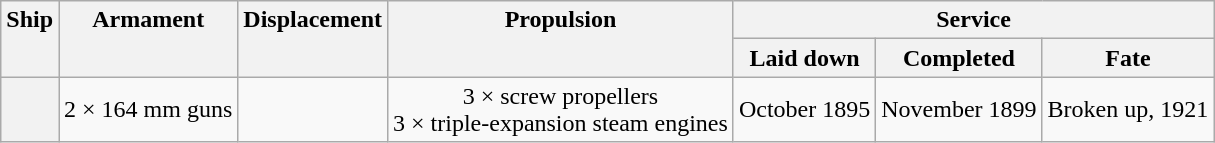<table class="wikitable plainrowheaders" style="text-align: center;">
<tr valign="top">
<th scope="col" rowspan="2">Ship</th>
<th scope="col" rowspan="2">Armament</th>
<th scope="col" rowspan="2">Displacement</th>
<th scope="col" rowspan="2">Propulsion</th>
<th scope="col" colspan="3">Service</th>
</tr>
<tr valign="top">
<th scope="col">Laid down</th>
<th scope="col">Completed</th>
<th scope="col">Fate</th>
</tr>
<tr valign="center">
<th scope="row"></th>
<td>2 × 164 mm guns</td>
<td></td>
<td>3 × screw propellers<br>3 × triple-expansion steam engines<br></td>
<td>October 1895</td>
<td>November 1899</td>
<td>Broken up, 1921</td>
</tr>
</table>
